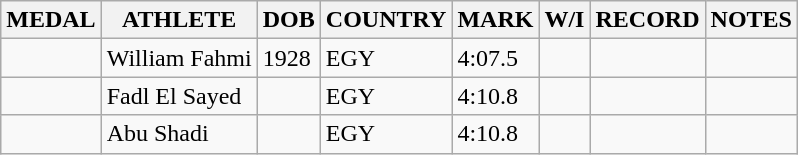<table class="wikitable">
<tr>
<th>MEDAL</th>
<th>ATHLETE</th>
<th>DOB</th>
<th>COUNTRY</th>
<th>MARK</th>
<th>W/I</th>
<th>RECORD</th>
<th>NOTES</th>
</tr>
<tr>
<td></td>
<td>William Fahmi</td>
<td>1928</td>
<td>EGY</td>
<td>4:07.5</td>
<td></td>
<td></td>
<td></td>
</tr>
<tr>
<td></td>
<td>Fadl El Sayed</td>
<td></td>
<td>EGY</td>
<td>4:10.8</td>
<td></td>
<td></td>
<td></td>
</tr>
<tr>
<td></td>
<td>Abu Shadi</td>
<td></td>
<td>EGY</td>
<td>4:10.8</td>
<td></td>
<td></td>
<td></td>
</tr>
</table>
